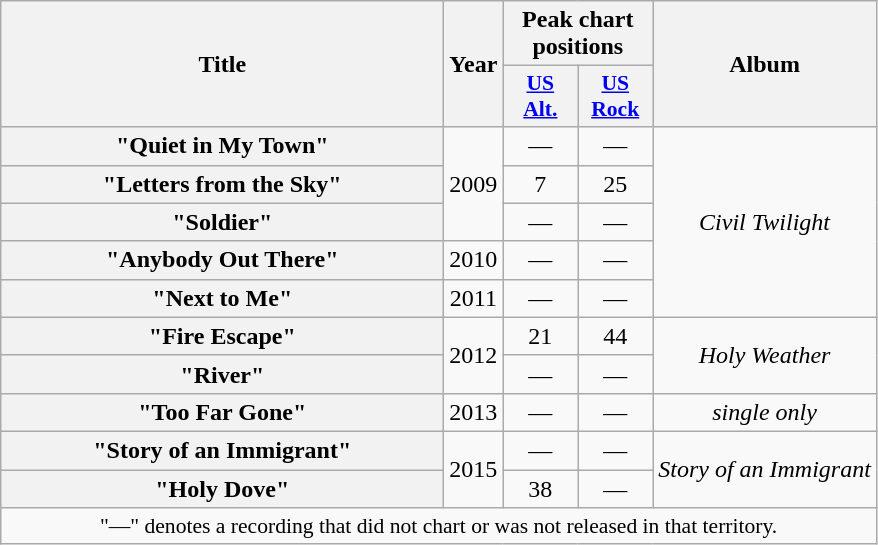<table class="wikitable plainrowheaders" style="text-align:center;">
<tr>
<th scope="col" rowspan="2" style="width:18em;">Title</th>
<th scope="col" rowspan="2">Year</th>
<th scope="col" colspan="2">Peak chart positions</th>
<th scope="col" rowspan="2">Album</th>
</tr>
<tr>
<th scope="col" style="width:3em;font-size:90%;"><a href='#'>US<br>Alt.</a><br></th>
<th scope="col" style="width:3em;font-size:90%;"><a href='#'>US<br>Rock</a><br></th>
</tr>
<tr>
<th scope="row">"Quiet in My Town"</th>
<td rowspan="3">2009</td>
<td>—</td>
<td>—</td>
<td rowspan="5"><em>Civil Twilight</em></td>
</tr>
<tr>
<th scope="row">"Letters from the Sky"</th>
<td>7</td>
<td>25</td>
</tr>
<tr>
<th scope="row">"Soldier"</th>
<td>—</td>
<td>—</td>
</tr>
<tr>
<th scope="row">"Anybody Out There"</th>
<td>2010</td>
<td>—</td>
<td>—</td>
</tr>
<tr>
<th scope="row">"Next to Me"</th>
<td>2011</td>
<td>—</td>
<td>—</td>
</tr>
<tr>
<th scope="row">"Fire Escape"</th>
<td rowspan="2">2012</td>
<td>21</td>
<td>44</td>
<td rowspan="2"><em>Holy Weather</em></td>
</tr>
<tr>
<th scope="row">"River"</th>
<td>—</td>
<td>—</td>
</tr>
<tr>
<th scope="row">"Too Far Gone"</th>
<td>2013</td>
<td>—</td>
<td>—</td>
<td><em>single only</em></td>
</tr>
<tr>
<th scope="row">"Story of an Immigrant"</th>
<td rowspan="2">2015</td>
<td>—</td>
<td>—</td>
<td rowspan="2"><em>Story of an Immigrant</em></td>
</tr>
<tr>
<th scope="row">"Holy Dove"</th>
<td>38</td>
<td>—</td>
</tr>
<tr>
<td colspan="5" style="font-size:90%">"—" denotes a recording that did not chart or was not released in that territory.</td>
</tr>
</table>
